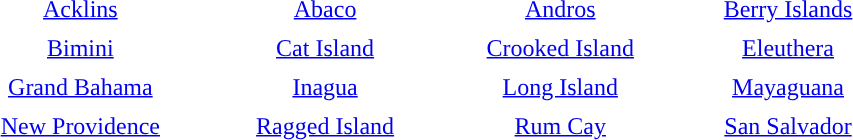<table class=toccolours style="width: 50%; margin-bottom: 0.5em;">
<tr>
<td colspan="9" style="background-color:"></td>
</tr>
<tr align="center">
<td></td>
<td></td>
<td></td>
<td></td>
</tr>
<tr align="center">
<td><a href='#'>Acklins</a></td>
<td><a href='#'>Abaco</a></td>
<td><a href='#'>Andros</a></td>
<td><a href='#'>Berry Islands</a></td>
</tr>
<tr align="center">
<td></td>
<td></td>
<td></td>
<td></td>
</tr>
<tr align="center">
<td><a href='#'>Bimini</a></td>
<td><a href='#'>Cat Island</a></td>
<td><a href='#'>Crooked Island</a></td>
<td><a href='#'>Eleuthera</a></td>
</tr>
<tr align="center">
<td></td>
<td></td>
<td></td>
<td></td>
</tr>
<tr align="center">
<td><a href='#'>Grand Bahama</a></td>
<td><a href='#'>Inagua</a></td>
<td><a href='#'>Long Island</a></td>
<td><a href='#'>Mayaguana</a></td>
</tr>
<tr align="center">
<td></td>
<td></td>
<td></td>
<td></td>
</tr>
<tr align="center">
<td><a href='#'>New Providence</a></td>
<td><a href='#'>Ragged Island</a></td>
<td><a href='#'>Rum Cay</a></td>
<td><a href='#'>San Salvador</a></td>
</tr>
</table>
